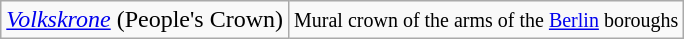<table class="wikitable">
<tr>
<td> <em><a href='#'>Volkskrone</a></em> (People's Crown)</td>
<td> <small>Mural crown of the arms of the <a href='#'>Berlin</a> boroughs</small></td>
</tr>
</table>
